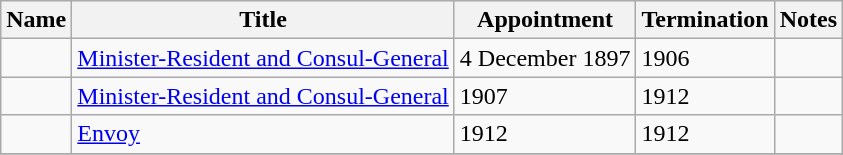<table class="wikitable">
<tr valign="middle">
<th>Name</th>
<th>Title</th>
<th>Appointment</th>
<th>Termination</th>
<th>Notes</th>
</tr>
<tr>
<td></td>
<td><a href='#'>Minister-Resident and Consul-General</a></td>
<td>4 December 1897</td>
<td>1906</td>
<td></td>
</tr>
<tr>
<td></td>
<td><a href='#'>Minister-Resident and Consul-General</a></td>
<td>1907</td>
<td>1912</td>
<td></td>
</tr>
<tr>
<td></td>
<td><a href='#'>Envoy</a></td>
<td>1912</td>
<td>1912</td>
<td></td>
</tr>
<tr>
</tr>
</table>
